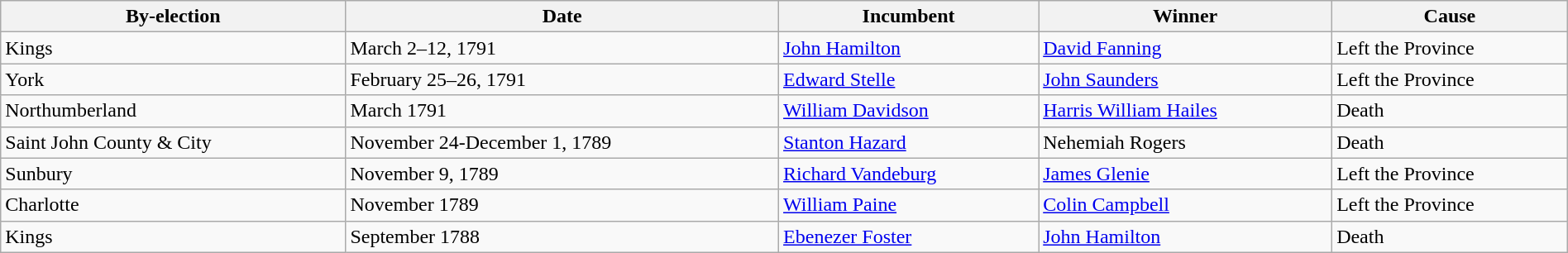<table class=wikitable style="width:100%">
<tr>
<th>By-election</th>
<th>Date</th>
<th>Incumbent</th>
<th>Winner</th>
<th>Cause</th>
</tr>
<tr>
<td>Kings</td>
<td>March 2–12, 1791</td>
<td><a href='#'>John Hamilton</a></td>
<td><a href='#'>David Fanning</a></td>
<td>Left the Province</td>
</tr>
<tr>
<td>York</td>
<td>February 25–26, 1791</td>
<td><a href='#'>Edward Stelle</a></td>
<td><a href='#'>John Saunders</a></td>
<td>Left the Province</td>
</tr>
<tr>
<td>Northumberland</td>
<td>March 1791</td>
<td><a href='#'>William Davidson</a></td>
<td><a href='#'>Harris William Hailes</a></td>
<td>Death</td>
</tr>
<tr>
<td>Saint John County & City</td>
<td>November 24-December 1, 1789</td>
<td><a href='#'>Stanton Hazard</a></td>
<td>Nehemiah Rogers</td>
<td>Death</td>
</tr>
<tr>
<td>Sunbury</td>
<td>November 9, 1789</td>
<td><a href='#'>Richard Vandeburg</a></td>
<td><a href='#'>James Glenie</a></td>
<td>Left the Province</td>
</tr>
<tr>
<td>Charlotte</td>
<td>November 1789</td>
<td><a href='#'>William Paine</a></td>
<td><a href='#'>Colin Campbell</a></td>
<td>Left the Province</td>
</tr>
<tr>
<td>Kings</td>
<td>September 1788</td>
<td><a href='#'>Ebenezer Foster</a></td>
<td><a href='#'>John Hamilton</a></td>
<td>Death</td>
</tr>
</table>
